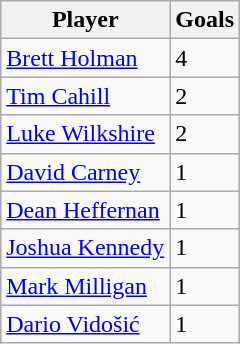<table class="wikitable sortable" style="text-align: left;">
<tr>
<th>Player</th>
<th>Goals</th>
</tr>
<tr>
<td><a href='#'>Brett Holman</a></td>
<td>4</td>
</tr>
<tr>
<td><a href='#'>Tim Cahill</a></td>
<td>2</td>
</tr>
<tr>
<td><a href='#'>Luke Wilkshire</a></td>
<td>2</td>
</tr>
<tr>
<td><a href='#'>David Carney</a></td>
<td>1</td>
</tr>
<tr>
<td><a href='#'>Dean Heffernan</a></td>
<td>1</td>
</tr>
<tr>
<td><a href='#'>Joshua Kennedy</a></td>
<td>1</td>
</tr>
<tr>
<td><a href='#'>Mark Milligan</a></td>
<td>1</td>
</tr>
<tr>
<td><a href='#'>Dario Vidošić</a></td>
<td>1</td>
</tr>
</table>
